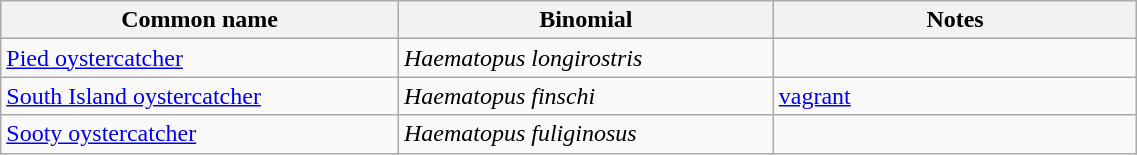<table style="width:60%;" class="wikitable">
<tr>
<th width=35%>Common name</th>
<th width=33%>Binomial</th>
<th width=32%>Notes</th>
</tr>
<tr>
<td><a href='#'>Pied oystercatcher</a></td>
<td><em>Haematopus longirostris</em></td>
<td></td>
</tr>
<tr>
<td><a href='#'>South Island oystercatcher</a></td>
<td><em>Haematopus finschi</em></td>
<td><a href='#'>vagrant</a></td>
</tr>
<tr>
<td><a href='#'>Sooty oystercatcher</a></td>
<td><em>Haematopus fuliginosus</em></td>
<td></td>
</tr>
</table>
